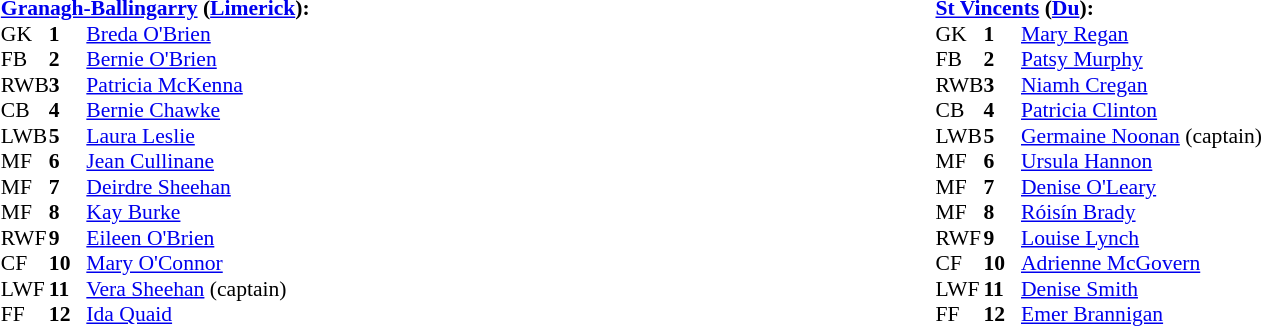<table width="100%">
<tr>
<td valign="top"></td>
<td valign="top" width="50%"><br><table style="font-size: 90%" cellspacing="0" cellpadding="0" align=center>
<tr>
<td colspan="4"><strong><a href='#'>Granagh-Ballingarry</a> (<a href='#'>Limerick</a>):</strong></td>
</tr>
<tr>
<th width="25"></th>
<th width="25"></th>
</tr>
<tr>
<td>GK</td>
<td><strong>1</strong></td>
<td><a href='#'>Breda O'Brien</a></td>
</tr>
<tr>
<td>FB</td>
<td><strong>2</strong></td>
<td><a href='#'>Bernie O'Brien</a></td>
</tr>
<tr>
<td>RWB</td>
<td><strong>3</strong></td>
<td><a href='#'>Patricia McKenna</a></td>
</tr>
<tr>
<td>CB</td>
<td><strong>4</strong></td>
<td><a href='#'>Bernie Chawke</a></td>
</tr>
<tr>
<td>LWB</td>
<td><strong>5</strong></td>
<td><a href='#'>Laura Leslie</a></td>
</tr>
<tr>
<td>MF</td>
<td><strong>6</strong></td>
<td><a href='#'>Jean Cullinane</a></td>
</tr>
<tr>
<td>MF</td>
<td><strong>7</strong></td>
<td><a href='#'>Deirdre Sheehan</a></td>
</tr>
<tr>
<td>MF</td>
<td><strong>8</strong></td>
<td><a href='#'>Kay Burke</a></td>
</tr>
<tr>
<td>RWF</td>
<td><strong>9</strong></td>
<td><a href='#'>Eileen O'Brien</a></td>
</tr>
<tr>
<td>CF</td>
<td><strong>10</strong></td>
<td><a href='#'>Mary O'Connor</a></td>
</tr>
<tr>
<td>LWF</td>
<td><strong>11</strong></td>
<td><a href='#'>Vera Sheehan</a> (captain)</td>
</tr>
<tr>
<td>FF</td>
<td><strong>12</strong></td>
<td><a href='#'>Ida Quaid</a></td>
</tr>
<tr>
</tr>
</table>
</td>
<td valign="top" width="50%"><br><table style="font-size: 90%" cellspacing="0" cellpadding="0" align=center>
<tr>
<td colspan="4"><strong><a href='#'>St Vincents</a> (<a href='#'>Du</a>):</strong></td>
</tr>
<tr>
<th width="25"></th>
<th width="25"></th>
</tr>
<tr>
<td>GK</td>
<td><strong>1</strong></td>
<td><a href='#'>Mary Regan</a></td>
</tr>
<tr>
<td>FB</td>
<td><strong>2</strong></td>
<td><a href='#'>Patsy Murphy</a></td>
</tr>
<tr>
<td>RWB</td>
<td><strong>3</strong></td>
<td><a href='#'>Niamh Cregan</a></td>
</tr>
<tr>
<td>CB</td>
<td><strong>4</strong></td>
<td><a href='#'>Patricia Clinton</a></td>
</tr>
<tr>
<td>LWB</td>
<td><strong>5</strong></td>
<td><a href='#'>Germaine Noonan</a> (captain)</td>
</tr>
<tr>
<td>MF</td>
<td><strong>6</strong></td>
<td><a href='#'>Ursula Hannon</a></td>
</tr>
<tr>
<td>MF</td>
<td><strong>7</strong></td>
<td><a href='#'>Denise O'Leary</a></td>
</tr>
<tr>
<td>MF</td>
<td><strong>8</strong></td>
<td><a href='#'>Róisín Brady</a></td>
</tr>
<tr>
<td>RWF</td>
<td><strong>9</strong></td>
<td><a href='#'>Louise Lynch</a></td>
</tr>
<tr>
<td>CF</td>
<td><strong>10</strong></td>
<td><a href='#'>Adrienne McGovern</a></td>
</tr>
<tr>
<td>LWF</td>
<td><strong>11</strong></td>
<td><a href='#'>Denise Smith</a></td>
</tr>
<tr>
<td>FF</td>
<td><strong>12</strong></td>
<td><a href='#'>Emer Brannigan</a></td>
</tr>
<tr>
</tr>
</table>
</td>
</tr>
</table>
